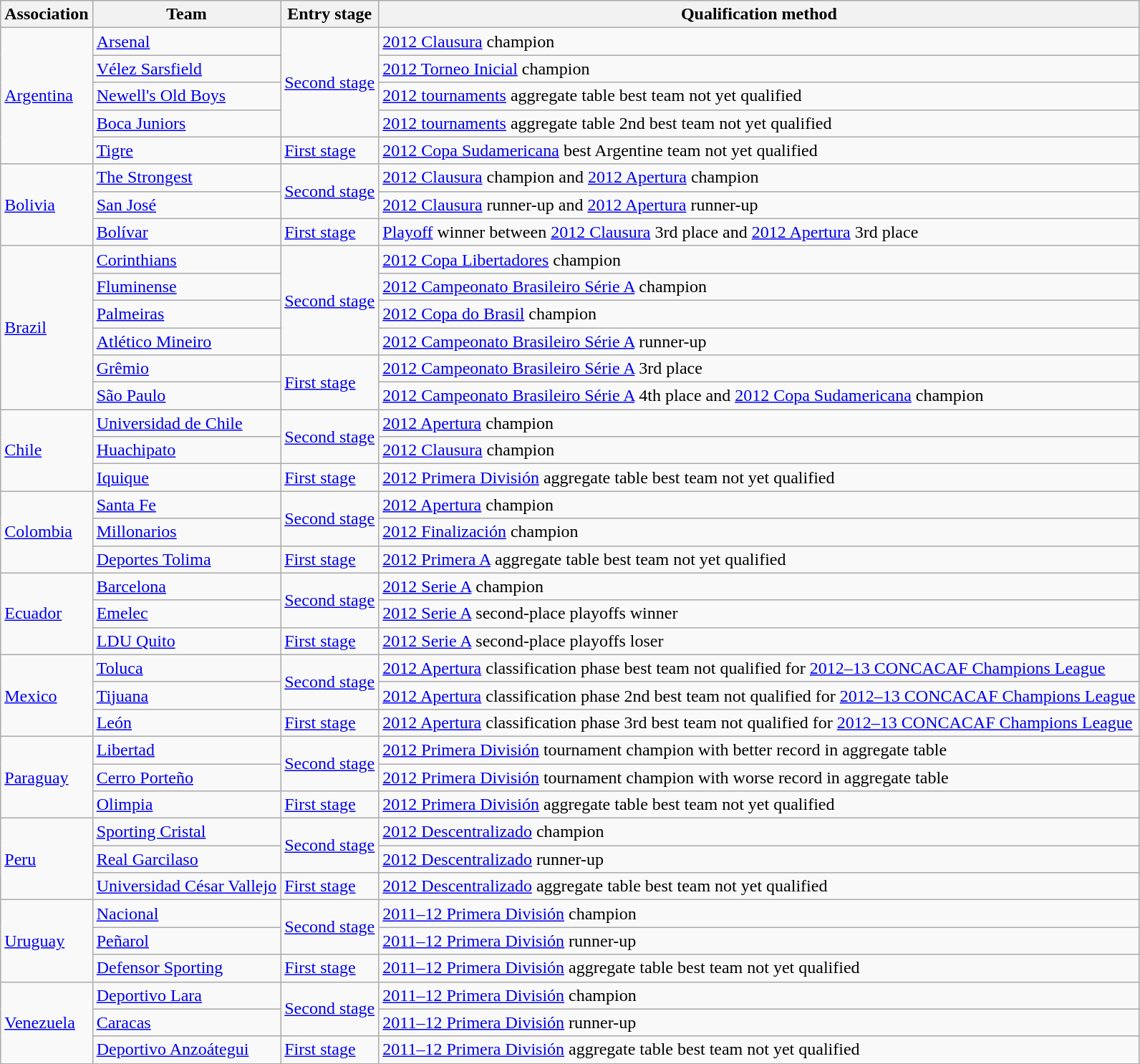<table class="wikitable">
<tr>
<th>Association</th>
<th>Team </th>
<th>Entry stage</th>
<th>Qualification method</th>
</tr>
<tr>
<td rowspan=5> <a href='#'>Argentina</a><br></td>
<td><a href='#'>Arsenal</a> </td>
<td rowspan=4><a href='#'>Second stage</a></td>
<td><a href='#'>2012 Clausura</a> champion</td>
</tr>
<tr>
<td><a href='#'>Vélez Sarsfield</a> </td>
<td><a href='#'>2012 Torneo Inicial</a> champion</td>
</tr>
<tr>
<td><a href='#'>Newell's Old Boys</a> </td>
<td><a href='#'>2012 tournaments</a> aggregate table best team not yet qualified</td>
</tr>
<tr>
<td><a href='#'>Boca Juniors</a> </td>
<td><a href='#'>2012 tournaments</a> aggregate table 2nd best team not yet qualified</td>
</tr>
<tr>
<td><a href='#'>Tigre</a> </td>
<td><a href='#'>First stage</a></td>
<td><a href='#'>2012 Copa Sudamericana</a> best Argentine team not yet qualified</td>
</tr>
<tr>
<td rowspan=3> <a href='#'>Bolivia</a><br></td>
<td><a href='#'>The Strongest</a> </td>
<td rowspan=2><a href='#'>Second stage</a></td>
<td><a href='#'>2012 Clausura</a> champion and <a href='#'>2012 Apertura</a> champion</td>
</tr>
<tr>
<td><a href='#'>San José</a> </td>
<td><a href='#'>2012 Clausura</a> runner-up and <a href='#'>2012 Apertura</a> runner-up</td>
</tr>
<tr>
<td><a href='#'>Bolívar</a> </td>
<td><a href='#'>First stage</a></td>
<td><a href='#'>Playoff</a> winner between <a href='#'>2012 Clausura</a> 3rd place and <a href='#'>2012 Apertura</a> 3rd place</td>
</tr>
<tr>
<td rowspan=6> <a href='#'>Brazil</a><br></td>
<td><a href='#'>Corinthians</a> </td>
<td rowspan=4><a href='#'>Second stage</a></td>
<td><a href='#'>2012 Copa Libertadores</a> champion</td>
</tr>
<tr>
<td><a href='#'>Fluminense</a> </td>
<td><a href='#'>2012 Campeonato Brasileiro Série A</a> champion</td>
</tr>
<tr>
<td><a href='#'>Palmeiras</a> </td>
<td><a href='#'>2012 Copa do Brasil</a> champion</td>
</tr>
<tr>
<td><a href='#'>Atlético Mineiro</a> </td>
<td><a href='#'>2012 Campeonato Brasileiro Série A</a> runner-up</td>
</tr>
<tr>
<td><a href='#'>Grêmio</a> </td>
<td rowspan=2><a href='#'>First stage</a></td>
<td><a href='#'>2012 Campeonato Brasileiro Série A</a> 3rd place</td>
</tr>
<tr>
<td><a href='#'>São Paulo</a> </td>
<td><a href='#'>2012 Campeonato Brasileiro Série A</a> 4th place and <a href='#'>2012 Copa Sudamericana</a> champion</td>
</tr>
<tr>
<td rowspan=3> <a href='#'>Chile</a><br></td>
<td><a href='#'>Universidad de Chile</a> </td>
<td rowspan=2><a href='#'>Second stage</a></td>
<td><a href='#'>2012 Apertura</a> champion</td>
</tr>
<tr>
<td><a href='#'>Huachipato</a> </td>
<td><a href='#'>2012 Clausura</a> champion</td>
</tr>
<tr>
<td><a href='#'>Iquique</a> </td>
<td><a href='#'>First stage</a></td>
<td><a href='#'>2012 Primera División</a> aggregate table best team not yet qualified</td>
</tr>
<tr>
<td rowspan=3> <a href='#'>Colombia</a><br></td>
<td><a href='#'>Santa Fe</a> </td>
<td rowspan=2><a href='#'>Second stage</a></td>
<td><a href='#'>2012 Apertura</a> champion</td>
</tr>
<tr>
<td><a href='#'>Millonarios</a> </td>
<td><a href='#'>2012 Finalización</a> champion</td>
</tr>
<tr>
<td><a href='#'>Deportes Tolima</a> </td>
<td><a href='#'>First stage</a></td>
<td><a href='#'>2012 Primera A</a> aggregate table best team not yet qualified</td>
</tr>
<tr>
<td rowspan=3> <a href='#'>Ecuador</a><br></td>
<td><a href='#'>Barcelona</a> </td>
<td rowspan=2><a href='#'>Second stage</a></td>
<td><a href='#'>2012 Serie A</a> champion</td>
</tr>
<tr>
<td><a href='#'>Emelec</a> </td>
<td><a href='#'>2012 Serie A</a> second-place playoffs winner</td>
</tr>
<tr>
<td><a href='#'>LDU Quito</a> </td>
<td><a href='#'>First stage</a></td>
<td><a href='#'>2012 Serie A</a> second-place playoffs loser</td>
</tr>
<tr>
<td rowspan=3> <a href='#'>Mexico</a><br></td>
<td><a href='#'>Toluca</a> </td>
<td rowspan=2><a href='#'>Second stage</a></td>
<td><a href='#'>2012 Apertura</a> classification phase best team not qualified for <a href='#'>2012–13 CONCACAF Champions League</a></td>
</tr>
<tr>
<td><a href='#'>Tijuana</a> </td>
<td><a href='#'>2012 Apertura</a> classification phase 2nd best team not qualified for <a href='#'>2012–13 CONCACAF Champions League</a></td>
</tr>
<tr>
<td><a href='#'>León</a> </td>
<td><a href='#'>First stage</a></td>
<td><a href='#'>2012 Apertura</a> classification phase 3rd best team not qualified for <a href='#'>2012–13 CONCACAF Champions League</a></td>
</tr>
<tr>
<td rowspan=3> <a href='#'>Paraguay</a><br></td>
<td><a href='#'>Libertad</a> </td>
<td rowspan=2><a href='#'>Second stage</a></td>
<td><a href='#'>2012 Primera División</a> tournament champion with better record in aggregate table</td>
</tr>
<tr>
<td><a href='#'>Cerro Porteño</a> </td>
<td><a href='#'>2012 Primera División</a> tournament champion with worse record in aggregate table</td>
</tr>
<tr>
<td><a href='#'>Olimpia</a> </td>
<td><a href='#'>First stage</a></td>
<td><a href='#'>2012 Primera División</a> aggregate table best team not yet qualified</td>
</tr>
<tr>
<td rowspan=3> <a href='#'>Peru</a><br></td>
<td><a href='#'>Sporting Cristal</a> </td>
<td rowspan=2><a href='#'>Second stage</a></td>
<td><a href='#'>2012 Descentralizado</a> champion</td>
</tr>
<tr>
<td><a href='#'>Real Garcilaso</a> </td>
<td><a href='#'>2012 Descentralizado</a> runner-up</td>
</tr>
<tr>
<td><a href='#'>Universidad César Vallejo</a> </td>
<td><a href='#'>First stage</a></td>
<td><a href='#'>2012 Descentralizado</a> aggregate table best team not yet qualified</td>
</tr>
<tr>
<td rowspan=3> <a href='#'>Uruguay</a><br></td>
<td><a href='#'>Nacional</a> </td>
<td rowspan=2><a href='#'>Second stage</a></td>
<td><a href='#'>2011–12 Primera División</a> champion</td>
</tr>
<tr>
<td><a href='#'>Peñarol</a> </td>
<td><a href='#'>2011–12 Primera División</a> runner-up</td>
</tr>
<tr>
<td><a href='#'>Defensor Sporting</a> </td>
<td><a href='#'>First stage</a></td>
<td><a href='#'>2011–12 Primera División</a> aggregate table best team not yet qualified</td>
</tr>
<tr>
<td rowspan=3> <a href='#'>Venezuela</a><br></td>
<td><a href='#'>Deportivo Lara</a> </td>
<td rowspan=2><a href='#'>Second stage</a></td>
<td><a href='#'>2011–12 Primera División</a> champion</td>
</tr>
<tr>
<td><a href='#'>Caracas</a> </td>
<td><a href='#'>2011–12 Primera División</a> runner-up</td>
</tr>
<tr>
<td><a href='#'>Deportivo Anzoátegui</a> </td>
<td><a href='#'>First stage</a></td>
<td><a href='#'>2011–12 Primera División</a> aggregate table best team not yet qualified</td>
</tr>
<tr>
</tr>
</table>
